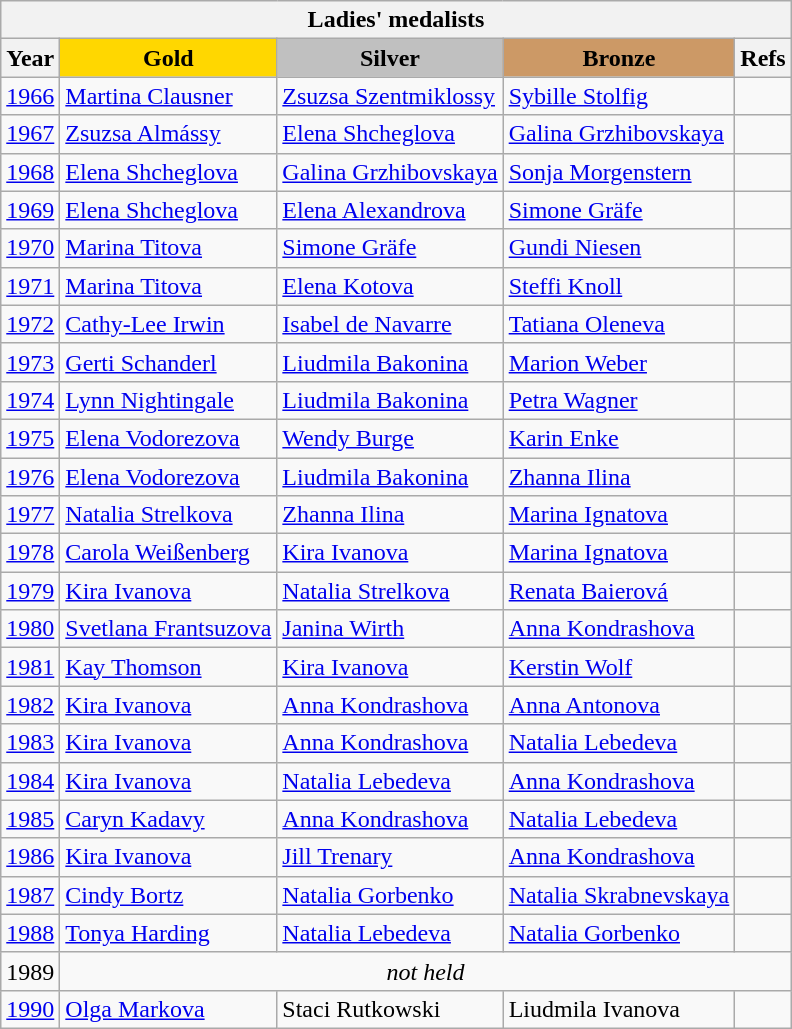<table class="wikitable">
<tr>
<th colspan=5 align="center">Ladies' medalists</th>
</tr>
<tr>
<th>Year</th>
<td align="center" bgcolor="gold"><strong>Gold</strong></td>
<td align="center" bgcolor="silver"><strong>Silver</strong></td>
<td align="center" bgcolor="cc9966"><strong>Bronze</strong></td>
<th>Refs</th>
</tr>
<tr>
<td><a href='#'>1966</a></td>
<td> <a href='#'>Martina Clausner</a></td>
<td> <a href='#'>Zsuzsa Szentmiklossy</a></td>
<td> <a href='#'>Sybille Stolfig</a></td>
<td></td>
</tr>
<tr>
<td><a href='#'>1967</a></td>
<td> <a href='#'>Zsuzsa Almássy</a></td>
<td> <a href='#'>Elena Shcheglova</a></td>
<td> <a href='#'>Galina Grzhibovskaya</a></td>
<td></td>
</tr>
<tr>
<td><a href='#'>1968</a></td>
<td> <a href='#'>Elena Shcheglova</a></td>
<td> <a href='#'>Galina Grzhibovskaya</a></td>
<td> <a href='#'>Sonja Morgenstern</a></td>
<td></td>
</tr>
<tr>
<td><a href='#'>1969</a></td>
<td> <a href='#'>Elena Shcheglova</a></td>
<td> <a href='#'>Elena Alexandrova</a></td>
<td> <a href='#'>Simone Gräfe</a></td>
<td></td>
</tr>
<tr>
<td><a href='#'>1970</a></td>
<td> <a href='#'>Marina Titova</a></td>
<td> <a href='#'>Simone Gräfe</a></td>
<td> <a href='#'>Gundi Niesen</a></td>
<td></td>
</tr>
<tr>
<td><a href='#'>1971</a></td>
<td> <a href='#'>Marina Titova</a></td>
<td> <a href='#'>Elena Kotova</a></td>
<td> <a href='#'>Steffi Knoll</a></td>
<td></td>
</tr>
<tr>
<td><a href='#'>1972</a></td>
<td> <a href='#'>Cathy-Lee Irwin</a></td>
<td> <a href='#'>Isabel de Navarre</a></td>
<td> <a href='#'>Tatiana Oleneva</a></td>
<td></td>
</tr>
<tr>
<td><a href='#'>1973</a></td>
<td> <a href='#'>Gerti Schanderl</a></td>
<td> <a href='#'>Liudmila Bakonina</a></td>
<td> <a href='#'>Marion Weber</a></td>
<td></td>
</tr>
<tr>
<td><a href='#'>1974</a></td>
<td> <a href='#'>Lynn Nightingale</a></td>
<td> <a href='#'>Liudmila Bakonina</a></td>
<td> <a href='#'>Petra Wagner</a></td>
<td></td>
</tr>
<tr>
<td><a href='#'>1975</a></td>
<td> <a href='#'>Elena Vodorezova</a></td>
<td> <a href='#'>Wendy Burge</a></td>
<td> <a href='#'>Karin Enke</a></td>
<td></td>
</tr>
<tr>
<td><a href='#'>1976</a></td>
<td> <a href='#'>Elena Vodorezova</a></td>
<td> <a href='#'>Liudmila Bakonina</a></td>
<td> <a href='#'>Zhanna Ilina</a></td>
<td></td>
</tr>
<tr>
<td><a href='#'>1977</a></td>
<td> <a href='#'>Natalia Strelkova</a></td>
<td> <a href='#'>Zhanna Ilina</a></td>
<td> <a href='#'>Marina Ignatova</a></td>
<td></td>
</tr>
<tr>
<td><a href='#'>1978</a></td>
<td> <a href='#'>Carola Weißenberg</a></td>
<td> <a href='#'>Kira Ivanova</a></td>
<td> <a href='#'>Marina Ignatova</a></td>
<td></td>
</tr>
<tr>
<td><a href='#'>1979</a></td>
<td> <a href='#'>Kira Ivanova</a></td>
<td> <a href='#'>Natalia Strelkova</a></td>
<td> <a href='#'>Renata Baierová</a></td>
<td></td>
</tr>
<tr>
<td><a href='#'>1980</a></td>
<td> <a href='#'>Svetlana Frantsuzova</a></td>
<td> <a href='#'>Janina Wirth</a></td>
<td> <a href='#'>Anna Kondrashova</a></td>
<td></td>
</tr>
<tr>
<td><a href='#'>1981</a></td>
<td> <a href='#'>Kay Thomson</a></td>
<td> <a href='#'>Kira Ivanova</a></td>
<td> <a href='#'>Kerstin Wolf</a></td>
<td></td>
</tr>
<tr>
<td><a href='#'>1982</a></td>
<td> <a href='#'>Kira Ivanova</a></td>
<td> <a href='#'>Anna Kondrashova</a></td>
<td> <a href='#'>Anna Antonova</a></td>
<td></td>
</tr>
<tr>
<td><a href='#'>1983</a></td>
<td> <a href='#'>Kira Ivanova</a></td>
<td> <a href='#'>Anna Kondrashova</a></td>
<td> <a href='#'>Natalia Lebedeva</a></td>
<td></td>
</tr>
<tr>
<td><a href='#'>1984</a></td>
<td> <a href='#'>Kira Ivanova</a></td>
<td> <a href='#'>Natalia Lebedeva</a></td>
<td> <a href='#'>Anna Kondrashova</a></td>
<td></td>
</tr>
<tr>
<td><a href='#'>1985</a></td>
<td> <a href='#'>Caryn Kadavy</a></td>
<td> <a href='#'>Anna Kondrashova</a></td>
<td> <a href='#'>Natalia Lebedeva</a></td>
<td></td>
</tr>
<tr>
<td><a href='#'>1986</a></td>
<td> <a href='#'>Kira Ivanova</a></td>
<td> <a href='#'>Jill Trenary</a></td>
<td> <a href='#'>Anna Kondrashova</a></td>
<td></td>
</tr>
<tr>
<td><a href='#'>1987</a></td>
<td> <a href='#'>Cindy Bortz</a></td>
<td> <a href='#'>Natalia Gorbenko</a></td>
<td> <a href='#'>Natalia Skrabnevskaya</a></td>
<td></td>
</tr>
<tr>
<td><a href='#'>1988</a></td>
<td> <a href='#'>Tonya Harding</a></td>
<td> <a href='#'>Natalia Lebedeva</a></td>
<td> <a href='#'>Natalia Gorbenko</a></td>
<td></td>
</tr>
<tr>
<td>1989</td>
<td colspan="4" align="center"><em>not held</em></td>
</tr>
<tr>
<td><a href='#'>1990</a></td>
<td> <a href='#'>Olga Markova</a></td>
<td> Staci Rutkowski</td>
<td> Liudmila Ivanova</td>
<td></td>
</tr>
</table>
